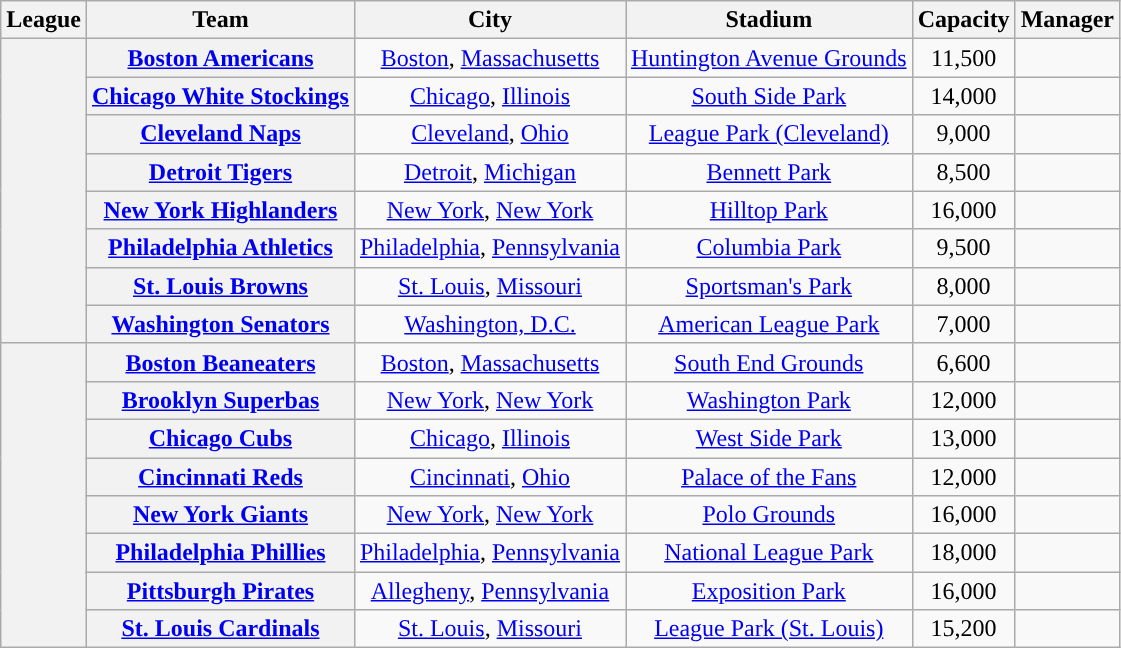<table class="wikitable sortable plainrowheaders" style="text-align:center;">
<tr>
<th scope="col">League</th>
<th scope="col">Team</th>
<th scope="col">City</th>
<th scope="col">Stadium</th>
<th scope="col">Capacity</th>
<th scope="col">Manager</th>
</tr>
<tr>
<th rowspan="8"></th>
<th scope="row"><a href='#'>Boston Americans</a></th>
<td><a href='#'>Boston</a>, <a href='#'>Massachusetts</a></td>
<td><a href='#'>Huntington Avenue Grounds</a></td>
<td>11,500</td>
<td></td>
</tr>
<tr>
<th scope="row"><a href='#'>Chicago White Stockings</a></th>
<td><a href='#'>Chicago</a>, <a href='#'>Illinois</a></td>
<td><a href='#'>South Side Park</a></td>
<td>14,000</td>
<td></td>
</tr>
<tr>
<th scope="row"><a href='#'>Cleveland Naps</a></th>
<td><a href='#'>Cleveland</a>, <a href='#'>Ohio</a></td>
<td><a href='#'>League Park (Cleveland)</a></td>
<td>9,000</td>
<td></td>
</tr>
<tr>
<th scope="row"><a href='#'>Detroit Tigers</a></th>
<td><a href='#'>Detroit</a>, <a href='#'>Michigan</a></td>
<td><a href='#'>Bennett Park</a></td>
<td>8,500</td>
<td></td>
</tr>
<tr>
<th scope="row"><a href='#'>New York Highlanders</a></th>
<td><a href='#'>New York</a>, <a href='#'>New York</a></td>
<td><a href='#'>Hilltop Park</a></td>
<td>16,000</td>
<td></td>
</tr>
<tr>
<th scope="row"><a href='#'>Philadelphia Athletics</a></th>
<td><a href='#'>Philadelphia</a>, <a href='#'>Pennsylvania</a></td>
<td><a href='#'>Columbia Park</a></td>
<td>9,500</td>
<td></td>
</tr>
<tr>
<th scope="row"><a href='#'>St. Louis Browns</a></th>
<td><a href='#'>St. Louis</a>, <a href='#'>Missouri</a></td>
<td><a href='#'>Sportsman's Park</a></td>
<td>8,000</td>
<td></td>
</tr>
<tr>
<th scope="row"><a href='#'>Washington Senators</a></th>
<td><a href='#'>Washington, D.C.</a></td>
<td><a href='#'>American League Park</a></td>
<td>7,000</td>
<td></td>
</tr>
<tr>
<th rowspan="8"></th>
<th scope="row"><a href='#'>Boston Beaneaters</a></th>
<td><a href='#'>Boston</a>, <a href='#'>Massachusetts</a></td>
<td><a href='#'>South End Grounds</a></td>
<td>6,600</td>
<td></td>
</tr>
<tr>
<th scope="row"><a href='#'>Brooklyn Superbas</a></th>
<td><a href='#'>New York</a>, <a href='#'>New York</a></td>
<td><a href='#'>Washington Park</a></td>
<td>12,000</td>
<td></td>
</tr>
<tr>
<th scope="row"><a href='#'>Chicago Cubs</a></th>
<td><a href='#'>Chicago</a>, <a href='#'>Illinois</a></td>
<td><a href='#'>West Side Park</a></td>
<td>13,000</td>
<td></td>
</tr>
<tr>
<th scope="row"><a href='#'>Cincinnati Reds</a></th>
<td><a href='#'>Cincinnati</a>, <a href='#'>Ohio</a></td>
<td><a href='#'>Palace of the Fans</a></td>
<td>12,000</td>
<td></td>
</tr>
<tr>
<th scope="row"><a href='#'>New York Giants</a></th>
<td><a href='#'>New York</a>, <a href='#'>New York</a></td>
<td><a href='#'>Polo Grounds</a></td>
<td>16,000</td>
<td></td>
</tr>
<tr>
<th scope="row"><a href='#'>Philadelphia Phillies</a></th>
<td><a href='#'>Philadelphia</a>, <a href='#'>Pennsylvania</a></td>
<td><a href='#'>National League Park</a></td>
<td>18,000</td>
<td></td>
</tr>
<tr>
<th scope="row"><a href='#'>Pittsburgh Pirates</a></th>
<td><a href='#'>Allegheny</a>, <a href='#'>Pennsylvania</a></td>
<td><a href='#'>Exposition Park</a></td>
<td>16,000</td>
<td></td>
</tr>
<tr>
<th scope="row"><a href='#'>St. Louis Cardinals</a></th>
<td><a href='#'>St. Louis</a>, <a href='#'>Missouri</a></td>
<td><a href='#'>League Park (St. Louis)</a></td>
<td>15,200</td>
<td></td>
</tr>
</table>
